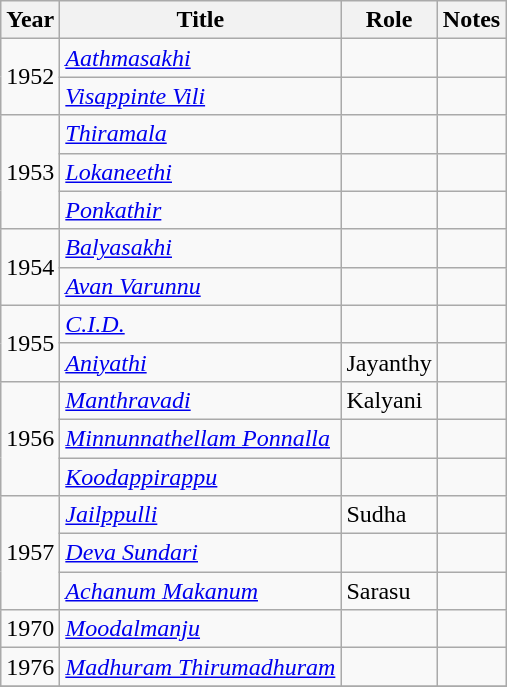<table class="wikitable sortable">
<tr>
<th>Year</th>
<th>Title</th>
<th>Role</th>
<th class="unsortable">Notes</th>
</tr>
<tr>
<td rowspan=2>1952</td>
<td><em><a href='#'>Aathmasakhi</a></em></td>
<td></td>
<td></td>
</tr>
<tr>
<td><em><a href='#'>Visappinte Vili</a></em></td>
<td></td>
<td></td>
</tr>
<tr>
<td rowspan=3>1953</td>
<td><em><a href='#'>Thiramala</a></em></td>
<td></td>
<td></td>
</tr>
<tr>
<td><em><a href='#'>Lokaneethi</a></em></td>
<td></td>
<td></td>
</tr>
<tr>
<td><em><a href='#'>Ponkathir</a></em></td>
<td></td>
<td></td>
</tr>
<tr>
<td rowspan=2>1954</td>
<td><em><a href='#'>Balyasakhi</a></em></td>
<td></td>
<td></td>
</tr>
<tr>
<td><em><a href='#'>Avan Varunnu</a></em></td>
<td></td>
<td></td>
</tr>
<tr>
<td rowspan=2>1955</td>
<td><em><a href='#'>C.I.D.</a></em></td>
<td></td>
<td></td>
</tr>
<tr>
<td><em><a href='#'>Aniyathi</a></em></td>
<td>Jayanthy</td>
<td></td>
</tr>
<tr>
<td rowspan=3>1956</td>
<td><em><a href='#'>Manthravadi</a></em></td>
<td>Kalyani</td>
<td></td>
</tr>
<tr>
<td><em><a href='#'>Minnunnathellam Ponnalla</a></em></td>
<td></td>
<td></td>
</tr>
<tr>
<td><em><a href='#'>Koodappirappu</a></em></td>
<td></td>
<td></td>
</tr>
<tr>
<td rowspan=3>1957</td>
<td><em><a href='#'>Jailppulli</a></em></td>
<td>Sudha</td>
<td></td>
</tr>
<tr>
<td><em><a href='#'>Deva Sundari</a></em></td>
<td></td>
<td></td>
</tr>
<tr>
<td><em><a href='#'>Achanum Makanum</a></em></td>
<td>Sarasu</td>
<td></td>
</tr>
<tr>
<td>1970</td>
<td><em><a href='#'>Moodalmanju</a></em></td>
<td></td>
<td></td>
</tr>
<tr>
<td>1976</td>
<td><em><a href='#'>Madhuram Thirumadhuram</a></em></td>
<td></td>
<td></td>
</tr>
<tr>
</tr>
</table>
